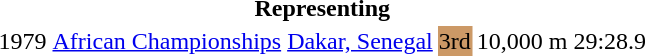<table>
<tr>
<th colspan="6">Representing </th>
</tr>
<tr>
<td>1979</td>
<td><a href='#'>African Championships</a></td>
<td><a href='#'>Dakar, Senegal</a></td>
<td bgcolor=cc9966>3rd</td>
<td>10,000 m</td>
<td>29:28.9</td>
</tr>
</table>
